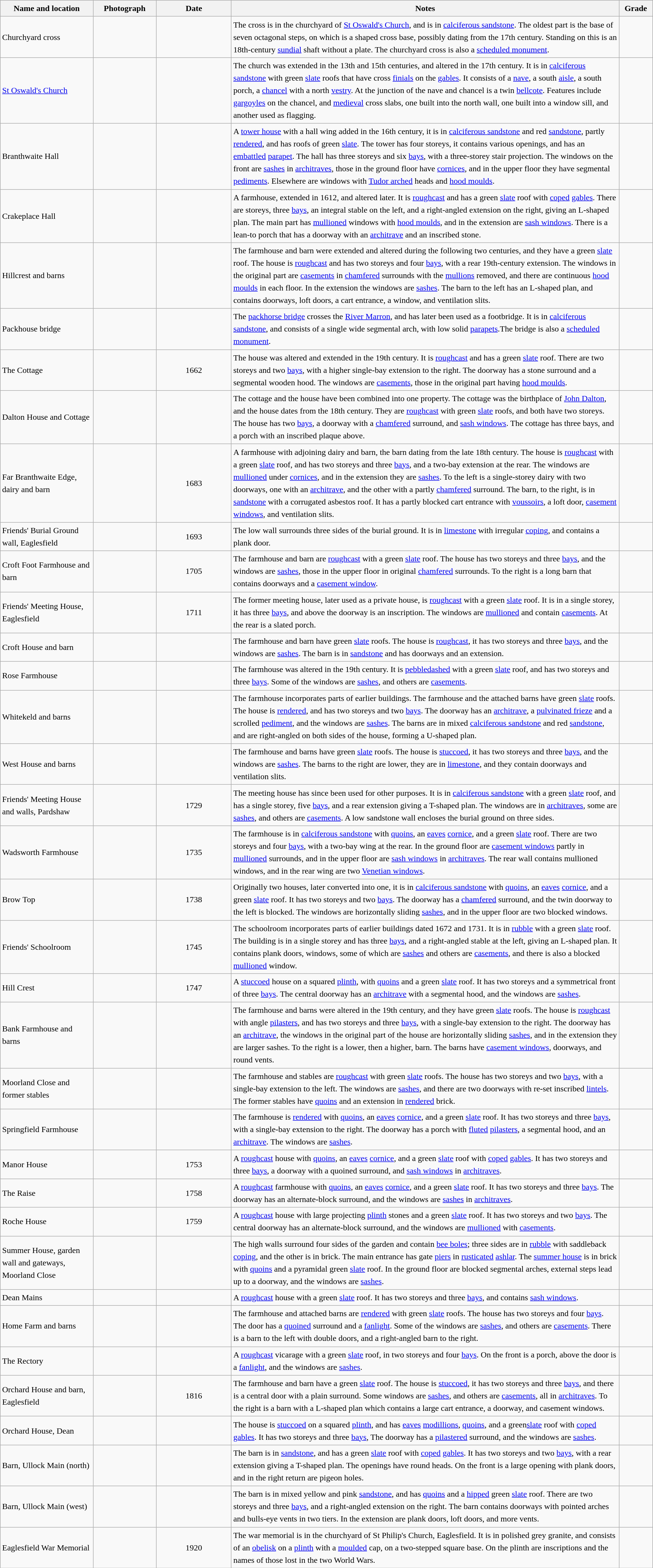<table class="wikitable sortable plainrowheaders" style="width:100%;border:0px;text-align:left;line-height:150%;">
<tr>
<th scope="col"  style="width:150px">Name and location</th>
<th scope="col"  style="width:100px" class="unsortable">Photograph</th>
<th scope="col"  style="width:120px">Date</th>
<th scope="col"  style="width:650px" class="unsortable">Notes</th>
<th scope="col"  style="width:50px">Grade</th>
</tr>
<tr>
<td>Churchyard cross<br><small></small></td>
<td></td>
<td align="center"></td>
<td>The cross is in the churchyard of <a href='#'>St Oswald's Church</a>, and is in <a href='#'>calciferous sandstone</a>.  The oldest part is the base of seven octagonal steps, on which is a shaped cross base, possibly dating from the 17th century.  Standing on this is an 18th-century <a href='#'>sundial</a> shaft without a plate.  The churchyard cross is also a <a href='#'>scheduled monument</a>.</td>
<td align="center" ></td>
</tr>
<tr>
<td><a href='#'>St Oswald's Church</a><br><small></small></td>
<td></td>
<td align="center"></td>
<td>The church was extended in the 13th and 15th centuries, and altered in the 17th century.  It is in <a href='#'>calciferous sandstone</a> with green <a href='#'>slate</a> roofs that have cross <a href='#'>finials</a> on the <a href='#'>gables</a>.  It consists of a <a href='#'>nave</a>, a south <a href='#'>aisle</a>, a south porch, a <a href='#'>chancel</a> with a north <a href='#'>vestry</a>.  At the junction of the nave and chancel is a twin <a href='#'>bellcote</a>.  Features include <a href='#'>gargoyles</a> on the chancel, and <a href='#'>medieval</a> cross slabs, one built into the north wall, one built into a window sill, and another used as flagging.</td>
<td align="center" ></td>
</tr>
<tr>
<td>Branthwaite Hall<br><small></small></td>
<td></td>
<td align="center"></td>
<td>A <a href='#'>tower house</a> with a hall wing added in the 16th century, it is in <a href='#'>calciferous sandstone</a> and red <a href='#'>sandstone</a>, partly <a href='#'>rendered</a>, and has roofs of green <a href='#'>slate</a>.  The tower has four storeys, it contains various openings, and has an <a href='#'>embattled</a> <a href='#'>parapet</a>.  The hall has three storeys and six <a href='#'>bays</a>, with a three-storey stair projection.  The windows on the front are <a href='#'>sashes</a> in <a href='#'>architraves</a>, those in the ground floor have <a href='#'>cornices</a>, and in the upper floor they have segmental <a href='#'>pediments</a>.  Elsewhere are windows with <a href='#'>Tudor arched</a> heads and <a href='#'>hood moulds</a>.</td>
<td align="center" ></td>
</tr>
<tr>
<td>Crakeplace Hall<br><small></small></td>
<td></td>
<td align="center"></td>
<td>A farmhouse, extended in 1612, and altered later.  It is <a href='#'>roughcast</a> and has a green <a href='#'>slate</a> roof with <a href='#'>coped</a> <a href='#'>gables</a>.  There are  storeys, three <a href='#'>bays</a>, an integral stable on the left, and a right-angled extension on the right, giving an L-shaped plan.  The main part has <a href='#'>mullioned</a> windows with <a href='#'>hood moulds</a>, and in the extension are <a href='#'>sash windows</a>.  There is a lean-to porch that has a doorway with an <a href='#'>architrave</a> and an inscribed stone.</td>
<td align="center" ></td>
</tr>
<tr>
<td>Hillcrest and barns<br><small></small></td>
<td></td>
<td align="center"></td>
<td>The farmhouse and barn were extended and altered during the following two centuries, and they have a green <a href='#'>slate</a> roof.  The house is <a href='#'>roughcast</a> and has two storeys and four <a href='#'>bays</a>, with a rear 19th-century extension.  The windows in the original part are <a href='#'>casements</a> in <a href='#'>chamfered</a> surrounds with the <a href='#'>mullions</a> removed, and there are continuous <a href='#'>hood moulds</a> in each floor.  In the extension the windows are <a href='#'>sashes</a>.  The barn to the left has an L-shaped plan, and contains doorways, loft doors, a cart entrance, a window, and ventilation slits.</td>
<td align="center" ></td>
</tr>
<tr>
<td>Packhouse bridge<br><small></small></td>
<td></td>
<td align="center"></td>
<td>The <a href='#'>packhorse bridge</a> crosses the <a href='#'>River Marron</a>, and has later been used as a footbridge.  It is in <a href='#'>calciferous sandstone</a>, and consists of a single wide segmental arch, with low solid <a href='#'>parapets</a>.The bridge is also a <a href='#'>scheduled monument</a>.</td>
<td align="center" ></td>
</tr>
<tr>
<td>The Cottage<br><small></small></td>
<td></td>
<td align="center">1662</td>
<td>The house was altered and extended in the 19th century.  It is <a href='#'>roughcast</a> and has a green <a href='#'>slate</a> roof.  There are two storeys and two <a href='#'>bays</a>, with a higher single-bay extension to the right.  The doorway has a stone surround and a segmental wooden hood.  The windows are <a href='#'>casements</a>, those in the original part having <a href='#'>hood moulds</a>.</td>
<td align="center" ></td>
</tr>
<tr>
<td>Dalton House and Cottage<br><small></small></td>
<td></td>
<td align="center"></td>
<td>The cottage and the house have been combined into one property.  The cottage was the birthplace of <a href='#'>John Dalton</a>, and the house dates from the 18th century.  They are <a href='#'>roughcast</a> with green <a href='#'>slate</a> roofs, and both have two storeys.  The house has two <a href='#'>bays</a>, a doorway with a <a href='#'>chamfered</a> surround, and <a href='#'>sash windows</a>.  The cottage has three bays, and a porch with an inscribed plaque above.</td>
<td align="center" ></td>
</tr>
<tr>
<td>Far Branthwaite Edge, dairy and barn<br><small></small></td>
<td></td>
<td align="center">1683</td>
<td>A farmhouse with adjoining dairy and barn, the barn dating from the late 18th century.  The house is <a href='#'>roughcast</a> with a green <a href='#'>slate</a> roof, and has two storeys and three <a href='#'>bays</a>, and a two-bay extension at the rear.  The windows are <a href='#'>mullioned</a> under <a href='#'>cornices</a>, and in the extension they are <a href='#'>sashes</a>.  To the left is a single-storey dairy with two doorways, one with an <a href='#'>architrave</a>, and the other with a partly <a href='#'>chamfered</a> surround.  The barn, to the right, is in <a href='#'>sandstone</a> with a corrugated asbestos roof.  It has a partly blocked cart entrance with <a href='#'>voussoirs</a>, a loft door, <a href='#'>casement windows</a>, and ventilation slits.</td>
<td align="center" ></td>
</tr>
<tr>
<td>Friends' Burial Ground wall, Eaglesfield<br><small></small></td>
<td></td>
<td align="center">1693</td>
<td>The low wall surrounds three sides of the burial ground.  It is in <a href='#'>limestone</a> with irregular <a href='#'>coping</a>, and contains a plank door.</td>
<td align="center" ></td>
</tr>
<tr>
<td>Croft Foot Farmhouse and barn<br><small></small></td>
<td></td>
<td align="center">1705</td>
<td>The farmhouse and barn are <a href='#'>roughcast</a> with a green <a href='#'>slate</a> roof.  The house has two storeys and three <a href='#'>bays</a>, and the windows are <a href='#'>sashes</a>, those in the upper floor in original <a href='#'>chamfered</a> surrounds.  To the right is a long barn that contains doorways and a <a href='#'>casement window</a>.</td>
<td align="center" ></td>
</tr>
<tr>
<td>Friends' Meeting House, Eaglesfield<br><small></small></td>
<td></td>
<td align="center">1711</td>
<td>The former meeting house, later used as a private house, is <a href='#'>roughcast</a> with a green <a href='#'>slate</a> roof.  It is in a single storey, it has three <a href='#'>bays</a>, and above the doorway is an inscription.  The windows are <a href='#'>mullioned</a> and contain <a href='#'>casements</a>.  At the rear is a slated porch.</td>
<td align="center" ></td>
</tr>
<tr>
<td>Croft House and barn<br><small></small></td>
<td></td>
<td align="center"></td>
<td>The farmhouse and barn have green <a href='#'>slate</a> roofs.  The house is <a href='#'>roughcast</a>, it has two storeys and three <a href='#'>bays</a>, and the windows are <a href='#'>sashes</a>.  The barn is in <a href='#'>sandstone</a> and has doorways and an extension.</td>
<td align="center" ></td>
</tr>
<tr>
<td>Rose Farmhouse<br><small></small></td>
<td></td>
<td align="center"></td>
<td>The farmhouse was altered in the 19th century.  It is <a href='#'>pebbledashed</a> with a green <a href='#'>slate</a> roof, and has two storeys and three <a href='#'>bays</a>.  Some of the windows are <a href='#'>sashes</a>, and others are <a href='#'>casements</a>.</td>
<td align="center" ></td>
</tr>
<tr>
<td>Whitekeld and barns<br><small></small></td>
<td></td>
<td align="center"></td>
<td>The farmhouse incorporates parts of earlier buildings.  The farmhouse and the attached barns have green <a href='#'>slate</a> roofs.  The house is <a href='#'>rendered</a>, and has two storeys and two <a href='#'>bays</a>.  The doorway has an <a href='#'>architrave</a>, a <a href='#'>pulvinated frieze</a> and a scrolled <a href='#'>pediment</a>, and the windows are <a href='#'>sashes</a>.  The barns are in mixed <a href='#'>calciferous sandstone</a> and red <a href='#'>sandstone</a>, and are right-angled on both sides of the house, forming a U-shaped plan.</td>
<td align="center" ></td>
</tr>
<tr>
<td>West House and barns<br><small></small></td>
<td></td>
<td align="center"></td>
<td>The farmhouse and barns have green <a href='#'>slate</a> roofs.  The house is <a href='#'>stuccoed</a>, it has two storeys and three <a href='#'>bays</a>, and the windows are <a href='#'>sashes</a>.  The barns to the right are lower, they are in <a href='#'>limestone</a>, and they contain doorways and ventilation slits.</td>
<td align="center" ></td>
</tr>
<tr>
<td>Friends' Meeting House and walls, Pardshaw<br><small></small></td>
<td></td>
<td align="center">1729</td>
<td>The meeting house has since been used for other purposes.  It is in <a href='#'>calciferous sandstone</a> with a green <a href='#'>slate</a> roof, and has a single storey, five <a href='#'>bays</a>, and a rear extension giving a T-shaped plan.  The windows are in <a href='#'>architraves</a>, some are <a href='#'>sashes</a>, and others are <a href='#'>casements</a>.  A low sandstone wall encloses the burial ground on three sides.</td>
<td align="center" ></td>
</tr>
<tr>
<td>Wadsworth Farmhouse<br><small></small></td>
<td></td>
<td align="center">1735</td>
<td>The farmhouse is in <a href='#'>calciferous sandstone</a> with <a href='#'>quoins</a>, an <a href='#'>eaves</a> <a href='#'>cornice</a>, and a green <a href='#'>slate</a> roof.  There are two storeys and four <a href='#'>bays</a>, with a two-bay wing at the rear.  In the ground floor are <a href='#'>casement windows</a> partly in <a href='#'>mullioned</a> surrounds, and in the upper floor are <a href='#'>sash windows</a> in <a href='#'>architraves</a>.  The rear wall contains mullioned windows, and in the rear wing are two <a href='#'>Venetian windows</a>.</td>
<td align="center" ></td>
</tr>
<tr>
<td>Brow Top<br><small></small></td>
<td></td>
<td align="center">1738</td>
<td>Originally two houses, later converted into one, it is in <a href='#'>calciferous sandstone</a> with <a href='#'>quoins</a>, an <a href='#'>eaves</a> <a href='#'>cornice</a>, and a green <a href='#'>slate</a> roof.  It has two storeys and two <a href='#'>bays</a>.  The doorway has a <a href='#'>chamfered</a> surround, and the twin doorway to the left is blocked.  The windows are horizontally sliding <a href='#'>sashes</a>, and in the upper floor are two blocked windows.</td>
<td align="center" ></td>
</tr>
<tr>
<td>Friends' Schoolroom<br><small></small></td>
<td></td>
<td align="center">1745</td>
<td>The schoolroom incorporates parts of earlier buildings dated 1672 and 1731.  It is in <a href='#'>rubble</a> with a green <a href='#'>slate</a> roof.  The building is in a single storey and has three <a href='#'>bays</a>, and a right-angled stable at the left, giving an L-shaped plan.  It contains plank doors, windows, some of which are <a href='#'>sashes</a> and others are <a href='#'>casements</a>, and there is also a blocked <a href='#'>mullioned</a> window.</td>
<td align="center" ></td>
</tr>
<tr>
<td>Hill Crest<br><small></small></td>
<td></td>
<td align="center">1747</td>
<td>A <a href='#'>stuccoed</a> house on a squared <a href='#'>plinth</a>, with <a href='#'>quoins</a> and a green <a href='#'>slate</a> roof.  It has two storeys and a symmetrical front of three <a href='#'>bays</a>.  The central doorway has an <a href='#'>architrave</a> with a segmental hood, and the windows are <a href='#'>sashes</a>.</td>
<td align="center" ></td>
</tr>
<tr>
<td>Bank Farmhouse and barns<br><small></small></td>
<td></td>
<td align="center"></td>
<td>The farmhouse and barns were altered in the 19th century, and they have green <a href='#'>slate</a> roofs.  The house is <a href='#'>roughcast</a> with angle <a href='#'>pilasters</a>, and has two storeys and three <a href='#'>bays</a>, with a single-bay extension to the right.  The doorway has an <a href='#'>architrave</a>, the windows in the original part of the house are horizontally sliding <a href='#'>sashes</a>, and in the extension they are larger sashes.  To the right is a lower, then a higher, barn.  The barns have <a href='#'>casement windows</a>, doorways, and round vents.</td>
<td align="center" ></td>
</tr>
<tr>
<td>Moorland Close and former stables<br><small></small></td>
<td></td>
<td align="center"></td>
<td>The farmhouse and stables are <a href='#'>roughcast</a> with green <a href='#'>slate</a> roofs.  The house has two storeys and two <a href='#'>bays</a>, with a single-bay extension to the left.  The windows are <a href='#'>sashes</a>, and there are two doorways with re-set inscribed <a href='#'>lintels</a>.  The former stables have <a href='#'>quoins</a> and an extension in <a href='#'>rendered</a> brick.</td>
<td align="center" ></td>
</tr>
<tr>
<td>Springfield Farmhouse<br><small></small></td>
<td></td>
<td align="center"></td>
<td>The farmhouse is <a href='#'>rendered</a> with <a href='#'>quoins</a>, an <a href='#'>eaves</a> <a href='#'>cornice</a>, and a green <a href='#'>slate</a> roof.  It has two storeys and three <a href='#'>bays</a>, with a single-bay extension to the right.  The doorway has a porch with <a href='#'>fluted</a> <a href='#'>pilasters</a>, a segmental hood, and an <a href='#'>architrave</a>.  The windows are <a href='#'>sashes</a>.</td>
<td align="center" ></td>
</tr>
<tr>
<td>Manor House<br><small></small></td>
<td></td>
<td align="center">1753</td>
<td>A <a href='#'>roughcast</a> house with <a href='#'>quoins</a>, an <a href='#'>eaves</a> <a href='#'>cornice</a>, and a green <a href='#'>slate</a> roof with <a href='#'>coped</a> <a href='#'>gables</a>.  It has two storeys and three <a href='#'>bays</a>, a doorway with a quoined surround, and <a href='#'>sash windows</a> in <a href='#'>architraves</a>.</td>
<td align="center" ></td>
</tr>
<tr>
<td>The Raise<br><small></small></td>
<td></td>
<td align="center">1758</td>
<td>A <a href='#'>roughcast</a> farmhouse with <a href='#'>quoins</a>, an <a href='#'>eaves</a> <a href='#'>cornice</a>, and a green <a href='#'>slate</a> roof.  It has two storeys and three <a href='#'>bays</a>.  The doorway has an alternate-block surround, and the windows are <a href='#'>sashes</a> in <a href='#'>architraves</a>.</td>
<td align="center" ></td>
</tr>
<tr>
<td>Roche House<br><small></small></td>
<td></td>
<td align="center">1759</td>
<td>A <a href='#'>roughcast</a> house with large projecting <a href='#'>plinth</a> stones and a green <a href='#'>slate</a> roof.  It has two storeys and two <a href='#'>bays</a>.  The central doorway has an alternate-block surround, and the windows are <a href='#'>mullioned</a> with <a href='#'>casements</a>.</td>
<td align="center" ></td>
</tr>
<tr>
<td>Summer House, garden wall and gateways, Moorland Close<br><small></small></td>
<td></td>
<td align="center"></td>
<td>The high walls surround four sides of the garden and contain <a href='#'>bee boles</a>; three sides are in <a href='#'>rubble</a> with saddleback <a href='#'>coping</a>, and the other is in brick.  The main entrance has gate <a href='#'>piers</a> in <a href='#'>rusticated</a> <a href='#'>ashlar</a>.  The <a href='#'>summer house</a> is in brick with <a href='#'>quoins</a> and a pyramidal green <a href='#'>slate</a> roof.  In the ground floor are blocked segmental arches, external steps lead up to a doorway, and the windows are <a href='#'>sashes</a>.</td>
<td align="center" ></td>
</tr>
<tr>
<td>Dean Mains<br><small></small></td>
<td></td>
<td align="center"></td>
<td>A <a href='#'>roughcast</a> house with a green <a href='#'>slate</a> roof.  It has two storeys and three <a href='#'>bays</a>, and contains <a href='#'>sash windows</a>.</td>
<td align="center" ></td>
</tr>
<tr>
<td>Home Farm and barns<br><small></small></td>
<td></td>
<td align="center"></td>
<td>The farmhouse and attached barns are <a href='#'>rendered</a> with green <a href='#'>slate</a> roofs.  The house has two storeys and four <a href='#'>bays</a>.  The door has a <a href='#'>quoined</a> surround and a <a href='#'>fanlight</a>.  Some of the windows are <a href='#'>sashes</a>, and others are <a href='#'>casements</a>.  There is a barn to the left with double doors, and a right-angled barn to the right.</td>
<td align="center" ></td>
</tr>
<tr>
<td>The Rectory<br><small></small></td>
<td></td>
<td align="center"></td>
<td>A <a href='#'>roughcast</a> vicarage with a green <a href='#'>slate</a> roof, in two storeys and four <a href='#'>bays</a>.  On the front is a porch, above the door is a <a href='#'>fanlight</a>, and the windows are <a href='#'>sashes</a>.</td>
<td align="center" ></td>
</tr>
<tr>
<td>Orchard House and barn, Eaglesfield<br><small></small></td>
<td></td>
<td align="center">1816</td>
<td>The farmhouse and barn have a green <a href='#'>slate</a> roof.  The house is <a href='#'>stuccoed</a>, it has two storeys and three <a href='#'>bays</a>, and there is a central door with a plain surround.  Some windows are <a href='#'>sashes</a>, and others are <a href='#'>casements</a>, all in <a href='#'>architraves</a>.  To the right is a barn with a L-shaped plan which contains a large cart entrance, a doorway, and casement windows.</td>
<td align="center" ></td>
</tr>
<tr>
<td>Orchard House, Dean<br><small></small></td>
<td></td>
<td align="center"></td>
<td>The house is <a href='#'>stuccoed</a> on a squared <a href='#'>plinth</a>, and has <a href='#'>eaves</a> <a href='#'>modillions</a>, <a href='#'>quoins</a>, and a green<a href='#'>slate</a> roof with <a href='#'>coped</a> <a href='#'>gables</a>.  It has two storeys and three <a href='#'>bays</a>,  The doorway has a <a href='#'>pilastered</a> surround, and the windows are <a href='#'>sashes</a>.</td>
<td align="center" ></td>
</tr>
<tr>
<td>Barn, Ullock Main (north)<br><small></small></td>
<td></td>
<td align="center"></td>
<td>The barn is in <a href='#'>sandstone</a>, and has a green <a href='#'>slate</a> roof with <a href='#'>coped</a> <a href='#'>gables</a>.  It has two storeys and two <a href='#'>bays</a>, with a rear extension giving a T-shaped plan.  The openings have round heads.  On the front is a large opening with plank doors, and in the right return are pigeon holes.</td>
<td align="center" ></td>
</tr>
<tr>
<td>Barn, Ullock Main (west)<br><small></small></td>
<td></td>
<td align="center"></td>
<td>The barn is in mixed yellow and pink <a href='#'>sandstone</a>, and has <a href='#'>quoins</a> and a <a href='#'>hipped</a> green <a href='#'>slate</a> roof.  There are two storeys and three <a href='#'>bays</a>, and a right-angled extension on the right.  The barn contains doorways with pointed arches and bulls-eye vents in two tiers.  In the extension are plank doors, loft doors, and more vents.</td>
<td align="center" ></td>
</tr>
<tr>
<td>Eaglesfield War Memorial<br><small></small></td>
<td></td>
<td align="center">1920</td>
<td>The war memorial is in the churchyard of St Philip's Church, Eaglesfield.  It is in polished grey granite, and consists of an <a href='#'>obelisk</a> on a <a href='#'>plinth</a> with a <a href='#'>moulded</a> cap, on a two-stepped square base.  On the plinth are inscriptions and the names of those lost in the two World Wars.</td>
<td align="center" ></td>
</tr>
<tr>
</tr>
</table>
